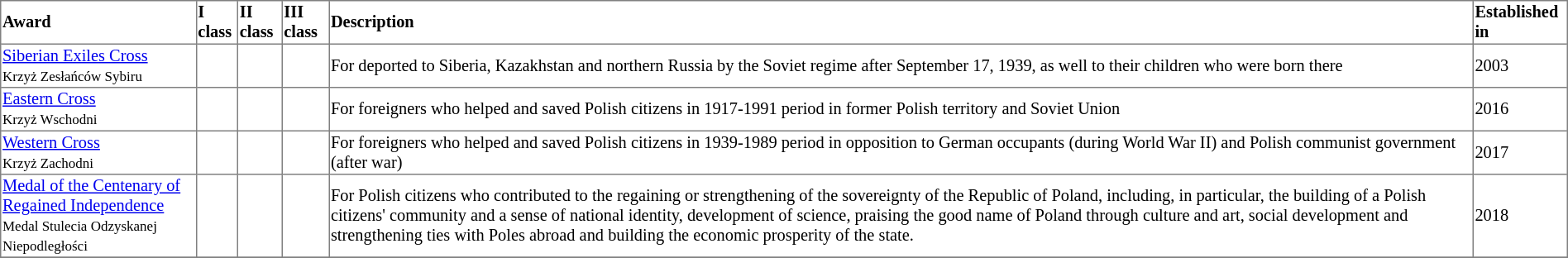<table border="1" cellpadding="1" cellspacing="0" style="font-size: 85%; border: gray solid 1px; border-collapse: collapse; text-align: left;">
<tr>
<th>Award</th>
<th>I class</th>
<th>II class</th>
<th>III class</th>
<th>Description</th>
<th>Established in</th>
</tr>
<tr>
<td><a href='#'>Siberian Exiles Cross</a><br><small>Krzyż Zesłańców Sybiru</small></td>
<td></td>
<td></td>
<td></td>
<td>For deported to Siberia, Kazakhstan and northern Russia by the Soviet regime after September 17, 1939, as well to their children who were born there</td>
<td>2003</td>
</tr>
<tr>
<td><a href='#'>Eastern Cross</a><br><small>Krzyż Wschodni</small></td>
<td></td>
<td></td>
<td></td>
<td>For foreigners who helped and saved Polish citizens in 1917-1991 period in former Polish territory and Soviet Union</td>
<td>2016</td>
</tr>
<tr>
<td><a href='#'>Western Cross</a><br><small>Krzyż Zachodni</small></td>
<td></td>
<td></td>
<td></td>
<td>For foreigners who helped and saved Polish citizens in 1939-1989 period in opposition to German occupants (during World War II) and Polish communist government (after war)</td>
<td>2017</td>
</tr>
<tr>
<td><a href='#'>Medal of the Centenary of Regained Independence</a><br><small>Medal Stulecia Odzyskanej Niepodległości</small></td>
<td></td>
<td></td>
<td></td>
<td>For Polish citizens who contributed to the regaining or strengthening of the sovereignty of the Republic of Poland, including, in particular, the building of a Polish citizens' community and a sense of national identity, development of science, praising the good name of Poland through culture and art, social development and strengthening ties with Poles abroad and building the economic prosperity of the state.</td>
<td>2018</td>
</tr>
<tr>
</tr>
</table>
